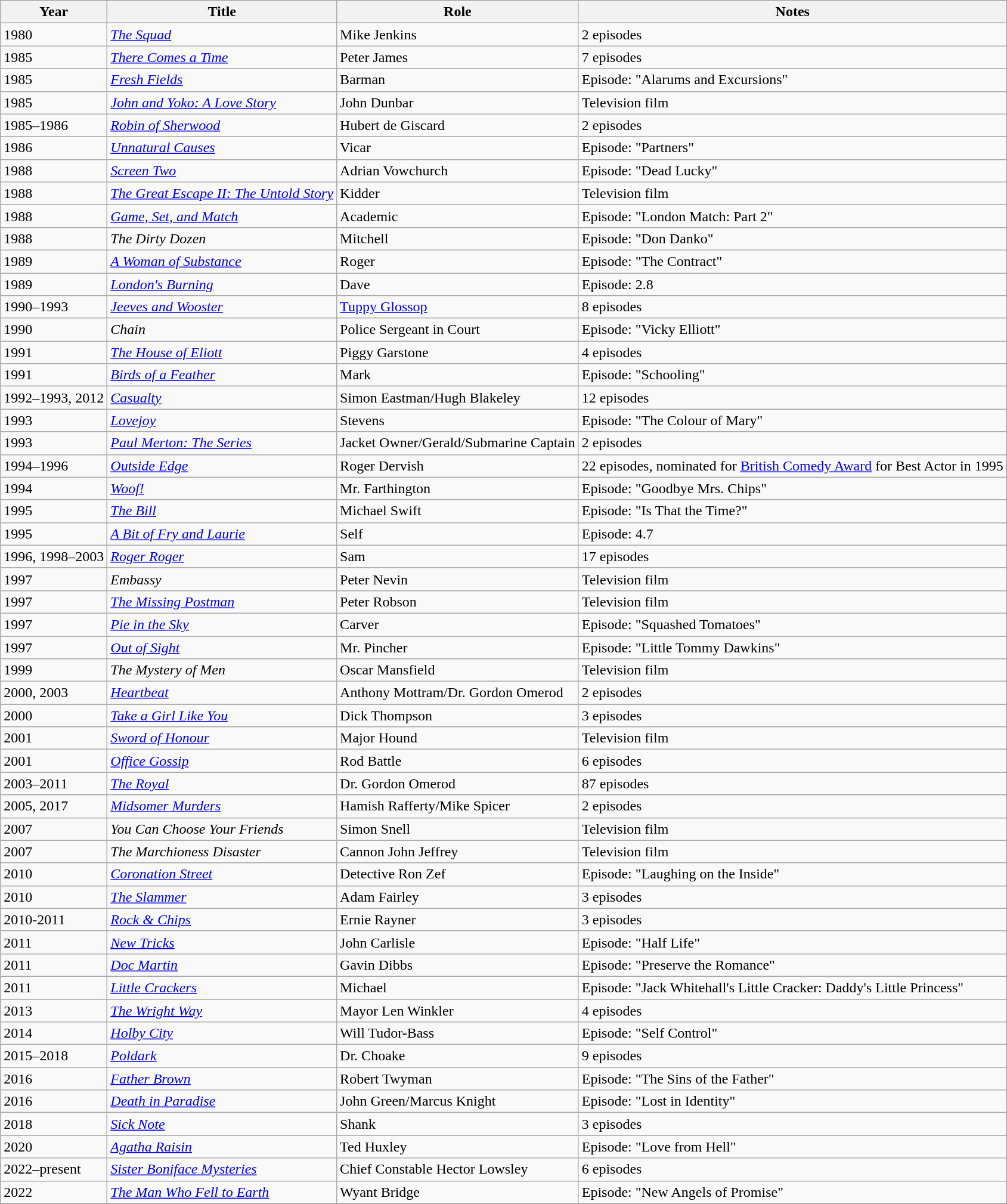<table class="wikitable">
<tr>
<th>Year</th>
<th>Title</th>
<th>Role</th>
<th>Notes</th>
</tr>
<tr>
<td>1980</td>
<td><em><a href='#'>The Squad</a></em></td>
<td>Mike Jenkins</td>
<td>2 episodes</td>
</tr>
<tr>
<td>1985</td>
<td><em><a href='#'>There Comes a Time</a></em></td>
<td>Peter James</td>
<td>7 episodes</td>
</tr>
<tr>
<td>1985</td>
<td><em><a href='#'>Fresh Fields</a></em></td>
<td>Barman</td>
<td>Episode: "Alarums and Excursions"</td>
</tr>
<tr>
<td>1985</td>
<td><em><a href='#'>John and Yoko: A Love Story</a></em></td>
<td>John Dunbar</td>
<td>Television film</td>
</tr>
<tr>
<td>1985–1986</td>
<td><em><a href='#'>Robin of Sherwood</a></em></td>
<td>Hubert de Giscard</td>
<td>2 episodes</td>
</tr>
<tr>
<td>1986</td>
<td><em><a href='#'>Unnatural Causes</a></em></td>
<td>Vicar</td>
<td>Episode: "Partners"</td>
</tr>
<tr>
<td>1988</td>
<td><em><a href='#'>Screen Two</a></em></td>
<td>Adrian Vowchurch</td>
<td>Episode: "Dead Lucky"</td>
</tr>
<tr>
<td>1988</td>
<td><em><a href='#'>The Great Escape II: The Untold Story</a></em></td>
<td>Kidder</td>
<td>Television film</td>
</tr>
<tr>
<td>1988</td>
<td><em><a href='#'>Game, Set, and Match</a></em></td>
<td>Academic</td>
<td>Episode: "London Match: Part 2"</td>
</tr>
<tr>
<td>1988</td>
<td><em>The Dirty Dozen</em></td>
<td>Mitchell</td>
<td>Episode: "Don Danko"</td>
</tr>
<tr>
<td>1989</td>
<td><em><a href='#'>A Woman of Substance</a></em></td>
<td>Roger</td>
<td>Episode: "The Contract"</td>
</tr>
<tr>
<td>1989</td>
<td><em><a href='#'>London's Burning</a></em></td>
<td>Dave</td>
<td>Episode: 2.8</td>
</tr>
<tr>
<td>1990–1993</td>
<td><em><a href='#'>Jeeves and Wooster</a></em></td>
<td><a href='#'>Tuppy Glossop</a></td>
<td>8 episodes</td>
</tr>
<tr>
<td>1990</td>
<td><em>Chain</em></td>
<td>Police Sergeant in Court</td>
<td>Episode: "Vicky Elliott"</td>
</tr>
<tr>
<td>1991</td>
<td><em><a href='#'>The House of Eliott</a></em></td>
<td>Piggy Garstone</td>
<td>4 episodes</td>
</tr>
<tr>
<td>1991</td>
<td><em><a href='#'>Birds of a Feather</a></em></td>
<td>Mark</td>
<td>Episode: "Schooling"</td>
</tr>
<tr>
<td>1992–1993, 2012</td>
<td><em><a href='#'>Casualty</a></em></td>
<td>Simon Eastman/Hugh Blakeley</td>
<td>12 episodes</td>
</tr>
<tr>
<td>1993</td>
<td><em><a href='#'>Lovejoy</a></em></td>
<td>Stevens</td>
<td>Episode: "The Colour of Mary"</td>
</tr>
<tr>
<td>1993</td>
<td><em><a href='#'>Paul Merton: The Series</a></em></td>
<td>Jacket Owner/Gerald/Submarine Captain</td>
<td>2 episodes</td>
</tr>
<tr>
<td>1994–1996</td>
<td><em><a href='#'>Outside Edge</a></em></td>
<td>Roger Dervish</td>
<td>22 episodes, nominated for <a href='#'>British Comedy Award</a> for Best Actor in 1995</td>
</tr>
<tr>
<td>1994</td>
<td><em><a href='#'>Woof!</a></em></td>
<td>Mr. Farthington</td>
<td>Episode: "Goodbye Mrs. Chips"</td>
</tr>
<tr>
<td>1995</td>
<td><em><a href='#'>The Bill</a></em></td>
<td>Michael Swift</td>
<td>Episode: "Is That the Time?"</td>
</tr>
<tr>
<td>1995</td>
<td><em><a href='#'>A Bit of Fry and Laurie</a></em></td>
<td>Self</td>
<td>Episode: 4.7</td>
</tr>
<tr>
<td>1996, 1998–2003</td>
<td><em><a href='#'>Roger Roger</a></em></td>
<td>Sam</td>
<td>17 episodes</td>
</tr>
<tr>
<td>1997</td>
<td><em>Embassy</em></td>
<td>Peter Nevin</td>
<td>Television film</td>
</tr>
<tr>
<td>1997</td>
<td><em><a href='#'>The Missing Postman</a></em></td>
<td>Peter Robson</td>
<td>Television film</td>
</tr>
<tr>
<td>1997</td>
<td><em><a href='#'>Pie in the Sky</a></em></td>
<td>Carver</td>
<td>Episode: "Squashed Tomatoes"</td>
</tr>
<tr>
<td>1997</td>
<td><em><a href='#'>Out of Sight</a></em></td>
<td>Mr. Pincher</td>
<td>Episode: "Little Tommy Dawkins"</td>
</tr>
<tr>
<td>1999</td>
<td><em>The Mystery of Men</em></td>
<td>Oscar Mansfield</td>
<td>Television film</td>
</tr>
<tr>
<td>2000, 2003</td>
<td><em><a href='#'>Heartbeat</a></em></td>
<td>Anthony Mottram/Dr. Gordon Omerod</td>
<td>2 episodes</td>
</tr>
<tr>
<td>2000</td>
<td><em><a href='#'>Take a Girl Like You</a></em></td>
<td>Dick Thompson</td>
<td>3 episodes</td>
</tr>
<tr>
<td>2001</td>
<td><em><a href='#'>Sword of Honour</a></em></td>
<td>Major Hound</td>
<td>Television film</td>
</tr>
<tr>
<td>2001</td>
<td><em><a href='#'>Office Gossip</a></em></td>
<td>Rod Battle</td>
<td>6 episodes</td>
</tr>
<tr>
<td>2003–2011</td>
<td><em><a href='#'>The Royal</a></em></td>
<td>Dr. Gordon Omerod</td>
<td>87 episodes</td>
</tr>
<tr>
<td>2005, 2017</td>
<td><em><a href='#'>Midsomer Murders</a></em></td>
<td>Hamish Rafferty/Mike Spicer</td>
<td>2 episodes</td>
</tr>
<tr>
<td>2007</td>
<td><em>You Can Choose Your Friends</em></td>
<td>Simon Snell</td>
<td>Television film</td>
</tr>
<tr>
<td>2007</td>
<td><em>The Marchioness Disaster</em></td>
<td>Cannon John Jeffrey</td>
<td>Television film</td>
</tr>
<tr>
<td>2010</td>
<td><em><a href='#'>Coronation Street</a></em></td>
<td>Detective Ron Zef</td>
<td>Episode: "Laughing on the Inside"</td>
</tr>
<tr>
<td>2010</td>
<td><em><a href='#'>The Slammer</a></em></td>
<td>Adam Fairley</td>
<td>3 episodes</td>
</tr>
<tr>
<td>2010-2011</td>
<td><em><a href='#'>Rock & Chips</a></em></td>
<td>Ernie Rayner</td>
<td>3 episodes</td>
</tr>
<tr>
<td>2011</td>
<td><em><a href='#'>New Tricks</a></em></td>
<td>John Carlisle</td>
<td>Episode: "Half Life"</td>
</tr>
<tr>
<td>2011</td>
<td><em><a href='#'>Doc Martin</a></em></td>
<td>Gavin Dibbs</td>
<td>Episode: "Preserve the Romance"</td>
</tr>
<tr>
<td>2011</td>
<td><em><a href='#'>Little Crackers</a></em></td>
<td>Michael</td>
<td>Episode: "Jack Whitehall's Little Cracker: Daddy's Little Princess"</td>
</tr>
<tr>
<td>2013</td>
<td><em><a href='#'>The Wright Way</a></em></td>
<td>Mayor Len Winkler</td>
<td>4 episodes</td>
</tr>
<tr>
<td>2014</td>
<td><em><a href='#'>Holby City</a></em></td>
<td>Will Tudor-Bass</td>
<td>Episode: "Self Control"</td>
</tr>
<tr>
<td>2015–2018</td>
<td><em><a href='#'>Poldark</a></em></td>
<td>Dr. Choake</td>
<td>9 episodes</td>
</tr>
<tr>
<td>2016</td>
<td><em><a href='#'>Father Brown</a></em></td>
<td>Robert Twyman</td>
<td>Episode: "The Sins of the Father"</td>
</tr>
<tr>
<td>2016</td>
<td><em><a href='#'>Death in Paradise</a></em></td>
<td>John Green/Marcus Knight</td>
<td>Episode: "Lost in Identity"</td>
</tr>
<tr>
<td>2018</td>
<td><em><a href='#'>Sick Note</a></em></td>
<td>Shank</td>
<td>3 episodes</td>
</tr>
<tr>
<td>2020</td>
<td><em><a href='#'>Agatha Raisin</a></em></td>
<td>Ted Huxley</td>
<td>Episode: "Love from Hell"</td>
</tr>
<tr>
<td>2022–present</td>
<td><em><a href='#'>Sister Boniface Mysteries</a></em></td>
<td>Chief Constable Hector Lowsley</td>
<td>6 episodes</td>
</tr>
<tr>
<td>2022</td>
<td><em><a href='#'>The Man Who Fell to Earth</a></em></td>
<td>Wyant Bridge</td>
<td>Episode: "New Angels of Promise"</td>
</tr>
<tr>
</tr>
</table>
